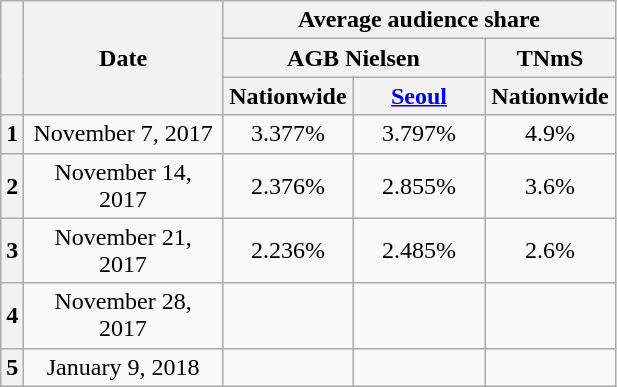<table class="wikitable" style="text-align:center">
<tr>
<th rowspan="3"></th>
<th rowspan="3" width="125">Date</th>
<th colspan="3">Average audience share</th>
</tr>
<tr>
<th colspan="2">AGB Nielsen</th>
<th colspan="1">TNmS</th>
</tr>
<tr>
<th width="80">Nationwide</th>
<th width="80"><a href='#'>Seoul</a></th>
<th width="80">Nationwide</th>
</tr>
<tr>
<th>1</th>
<td>November 7, 2017</td>
<td>3.377%</td>
<td>3.797%</td>
<td>4.9%</td>
</tr>
<tr>
<th>2</th>
<td>November 14, 2017</td>
<td>2.376%</td>
<td>2.855%</td>
<td>3.6%</td>
</tr>
<tr>
<th>3</th>
<td>November 21, 2017</td>
<td>2.236%</td>
<td>2.485%</td>
<td>2.6%</td>
</tr>
<tr>
<th>4</th>
<td>November 28, 2017</td>
<td></td>
<td></td>
<td></td>
</tr>
<tr>
<th>5</th>
<td>January 9, 2018</td>
<td></td>
<td></td>
<td></td>
</tr>
</table>
